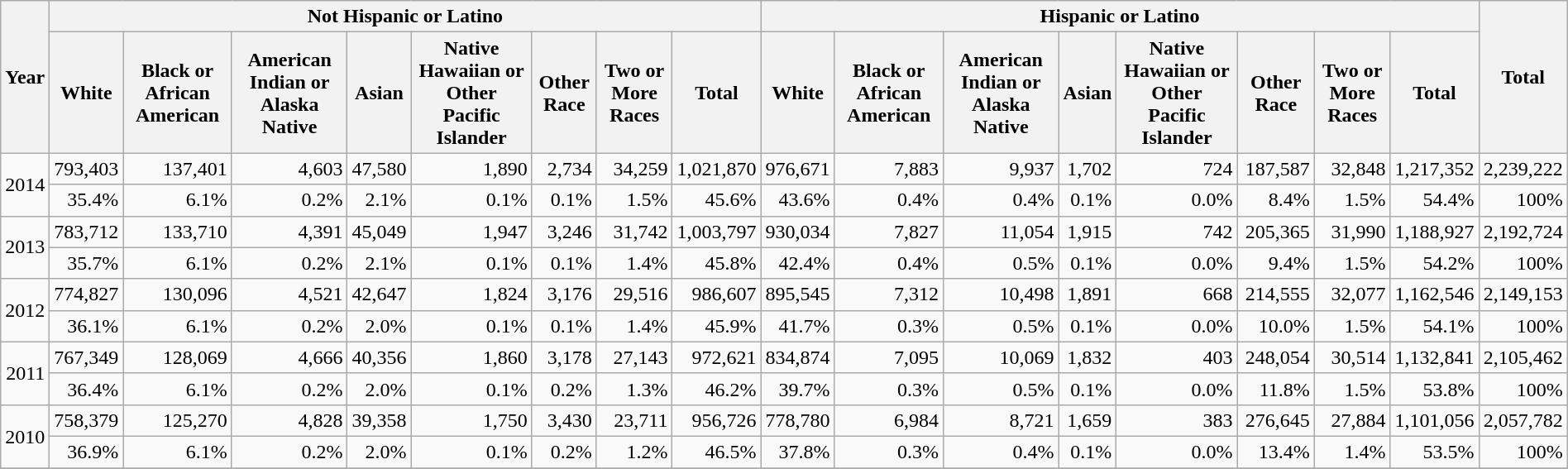<table class="wikitable" style="text-align:right; width: 100%;">
<tr>
<th rowspan=2>Year</th>
<th colspan=8>Not Hispanic or Latino</th>
<th colspan=8>Hispanic or Latino</th>
<th rowspan=2>Total</th>
</tr>
<tr>
<th>White</th>
<th>Black or African American</th>
<th>American Indian or Alaska Native</th>
<th>Asian</th>
<th>Native Hawaiian or Other Pacific Islander</th>
<th>Other Race</th>
<th>Two or More Races</th>
<th>Total</th>
<th>White</th>
<th>Black or African American</th>
<th>American Indian or Alaska Native</th>
<th>Asian</th>
<th>Native Hawaiian or Other Pacific Islander</th>
<th>Other Race</th>
<th>Two or More Races</th>
<th>Total</th>
</tr>
<tr>
<td rowspan=2>2014</td>
<td>793,403</td>
<td>137,401</td>
<td>4,603</td>
<td>47,580</td>
<td>1,890</td>
<td>2,734</td>
<td>34,259</td>
<td>1,021,870</td>
<td>976,671</td>
<td>7,883</td>
<td>9,937</td>
<td>1,702</td>
<td>724</td>
<td>187,587</td>
<td>32,848</td>
<td>1,217,352</td>
<td>2,239,222</td>
</tr>
<tr>
<td>35.4%</td>
<td>6.1%</td>
<td>0.2%</td>
<td>2.1%</td>
<td>0.1%</td>
<td>0.1%</td>
<td>1.5%</td>
<td>45.6%</td>
<td>43.6%</td>
<td>0.4%</td>
<td>0.4%</td>
<td>0.1%</td>
<td>0.0%</td>
<td>8.4%</td>
<td>1.5%</td>
<td>54.4%</td>
<td>100%</td>
</tr>
<tr>
<td rowspan=2>2013</td>
<td>783,712</td>
<td>133,710</td>
<td>4,391</td>
<td>45,049</td>
<td>1,947</td>
<td>3,246</td>
<td>31,742</td>
<td>1,003,797</td>
<td>930,034</td>
<td>7,827</td>
<td>11,054</td>
<td>1,915</td>
<td>742</td>
<td>205,365</td>
<td>31,990</td>
<td>1,188,927</td>
<td>2,192,724</td>
</tr>
<tr>
<td>35.7%</td>
<td>6.1%</td>
<td>0.2%</td>
<td>2.1%</td>
<td>0.1%</td>
<td>0.1%</td>
<td>1.4%</td>
<td>45.8%</td>
<td>42.4%</td>
<td>0.4%</td>
<td>0.5%</td>
<td>0.1%</td>
<td>0.0%</td>
<td>9.4%</td>
<td>1.5%</td>
<td>54.2%</td>
<td>100%</td>
</tr>
<tr>
<td rowspan=2>2012</td>
<td>774,827</td>
<td>130,096</td>
<td>4,521</td>
<td>42,647</td>
<td>1,824</td>
<td>3,176</td>
<td>29,516</td>
<td>986,607</td>
<td>895,545</td>
<td>7,312</td>
<td>10,498</td>
<td>1,891</td>
<td>668</td>
<td>214,555</td>
<td>32,077</td>
<td>1,162,546</td>
<td>2,149,153</td>
</tr>
<tr>
<td>36.1%</td>
<td>6.1%</td>
<td>0.2%</td>
<td>2.0%</td>
<td>0.1%</td>
<td>0.1%</td>
<td>1.4%</td>
<td>45.9%</td>
<td>41.7%</td>
<td>0.3%</td>
<td>0.5%</td>
<td>0.1%</td>
<td>0.0%</td>
<td>10.0%</td>
<td>1.5%</td>
<td>54.1%</td>
<td>100%</td>
</tr>
<tr>
<td rowspan=2>2011</td>
<td>767,349</td>
<td>128,069</td>
<td>4,666</td>
<td>40,356</td>
<td>1,860</td>
<td>3,178</td>
<td>27,143</td>
<td>972,621</td>
<td>834,874</td>
<td>7,095</td>
<td>10,069</td>
<td>1,832</td>
<td>403</td>
<td>248,054</td>
<td>30,514</td>
<td>1,132,841</td>
<td>2,105,462</td>
</tr>
<tr>
<td>36.4%</td>
<td>6.1%</td>
<td>0.2%</td>
<td>2.0%</td>
<td>0.1%</td>
<td>0.2%</td>
<td>1.3%</td>
<td>46.2%</td>
<td>39.7%</td>
<td>0.3%</td>
<td>0.5%</td>
<td>0.1%</td>
<td>0.0%</td>
<td>11.8%</td>
<td>1.5%</td>
<td>53.8%</td>
<td>100%</td>
</tr>
<tr>
<td rowspan=2>2010</td>
<td>758,379</td>
<td>125,270</td>
<td>4,828</td>
<td>39,358</td>
<td>1,750</td>
<td>3,430</td>
<td>23,711</td>
<td>956,726</td>
<td>778,780</td>
<td>6,984</td>
<td>8,721</td>
<td>1,659</td>
<td>383</td>
<td>276,645</td>
<td>27,884</td>
<td>1,101,056</td>
<td>2,057,782</td>
</tr>
<tr>
<td>36.9%</td>
<td>6.1%</td>
<td>0.2%</td>
<td>2.0%</td>
<td>0.1%</td>
<td>0.2%</td>
<td>1.2%</td>
<td>46.5%</td>
<td>37.8%</td>
<td>0.3%</td>
<td>0.4%</td>
<td>0.1%</td>
<td>0.0%</td>
<td>13.4%</td>
<td>1.4%</td>
<td>53.5%</td>
<td>100%</td>
</tr>
<tr>
</tr>
</table>
